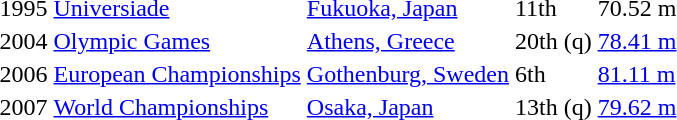<table>
<tr>
<td>1995</td>
<td><a href='#'>Universiade</a></td>
<td><a href='#'>Fukuoka, Japan</a></td>
<td>11th</td>
<td>70.52 m</td>
</tr>
<tr>
<td>2004</td>
<td><a href='#'>Olympic Games</a></td>
<td><a href='#'>Athens, Greece</a></td>
<td>20th (q)</td>
<td><a href='#'>78.41 m</a></td>
</tr>
<tr>
<td>2006</td>
<td><a href='#'>European Championships</a></td>
<td><a href='#'>Gothenburg, Sweden</a></td>
<td>6th</td>
<td><a href='#'>81.11 m</a></td>
</tr>
<tr>
<td>2007</td>
<td><a href='#'>World Championships</a></td>
<td><a href='#'>Osaka, Japan</a></td>
<td>13th (q)</td>
<td><a href='#'>79.62 m</a></td>
</tr>
</table>
